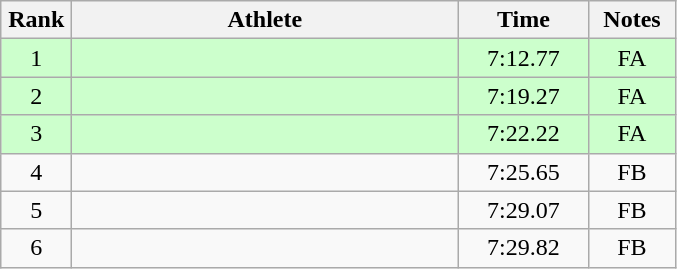<table class=wikitable style="text-align:center">
<tr>
<th width=40>Rank</th>
<th width=250>Athlete</th>
<th width=80>Time</th>
<th width=50>Notes</th>
</tr>
<tr bgcolor="ccffcc">
<td>1</td>
<td align="left"></td>
<td>7:12.77</td>
<td>FA</td>
</tr>
<tr bgcolor="ccffcc">
<td>2</td>
<td align="left"></td>
<td>7:19.27</td>
<td>FA</td>
</tr>
<tr bgcolor="ccffcc">
<td>3</td>
<td align="left"></td>
<td>7:22.22</td>
<td>FA</td>
</tr>
<tr>
<td>4</td>
<td align="left"></td>
<td>7:25.65</td>
<td>FB</td>
</tr>
<tr>
<td>5</td>
<td align="left"></td>
<td>7:29.07</td>
<td>FB</td>
</tr>
<tr>
<td>6</td>
<td align="left"></td>
<td>7:29.82</td>
<td>FB</td>
</tr>
</table>
